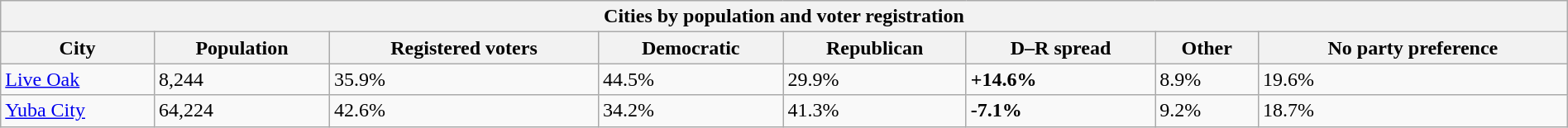<table class="wikitable collapsible collapsed sortable" style="width: 100%;">
<tr>
<th colspan="8">Cities by population and voter registration</th>
</tr>
<tr>
<th>City</th>
<th data-sort-type="number">Population</th>
<th data-sort-type="number">Registered voters<br></th>
<th data-sort-type="number">Democratic</th>
<th data-sort-type="number">Republican</th>
<th data-sort-type="number">D–R spread</th>
<th data-sort-type="number">Other</th>
<th data-sort-type="number">No party preference</th>
</tr>
<tr>
<td><a href='#'>Live Oak</a></td>
<td>8,244</td>
<td>35.9%</td>
<td>44.5%</td>
<td>29.9%</td>
<td><span><strong>+14.6%</strong></span></td>
<td>8.9%</td>
<td>19.6%</td>
</tr>
<tr>
<td><a href='#'>Yuba City</a></td>
<td>64,224</td>
<td>42.6%</td>
<td>34.2%</td>
<td>41.3%</td>
<td><span><strong>-7.1%</strong></span></td>
<td>9.2%</td>
<td>18.7%</td>
</tr>
</table>
